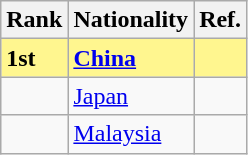<table class="wikitable">
<tr>
<th>Rank</th>
<th>Nationality</th>
<th>Ref.</th>
</tr>
<tr bgcolor="#FFF68F">
<td><strong>1st</strong></td>
<td> <strong><a href='#'>China</a></strong></td>
<td></td>
</tr>
<tr>
<td></td>
<td> <a href='#'>Japan</a></td>
<td></td>
</tr>
<tr>
<td></td>
<td> <a href='#'>Malaysia</a></td>
<td></td>
</tr>
</table>
